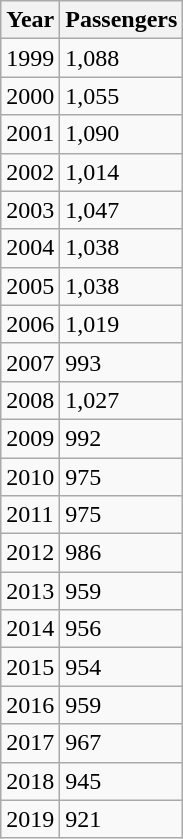<table class="wikitable">
<tr>
<th>Year</th>
<th>Passengers</th>
</tr>
<tr>
<td>1999</td>
<td>1,088</td>
</tr>
<tr>
<td>2000</td>
<td>1,055</td>
</tr>
<tr>
<td>2001</td>
<td>1,090</td>
</tr>
<tr>
<td>2002</td>
<td>1,014</td>
</tr>
<tr>
<td>2003</td>
<td>1,047</td>
</tr>
<tr>
<td>2004</td>
<td>1,038</td>
</tr>
<tr>
<td>2005</td>
<td>1,038</td>
</tr>
<tr>
<td>2006</td>
<td>1,019</td>
</tr>
<tr>
<td>2007</td>
<td>993</td>
</tr>
<tr>
<td>2008</td>
<td>1,027</td>
</tr>
<tr>
<td>2009</td>
<td>992</td>
</tr>
<tr>
<td>2010</td>
<td>975</td>
</tr>
<tr>
<td>2011</td>
<td>975</td>
</tr>
<tr>
<td>2012</td>
<td>986</td>
</tr>
<tr>
<td>2013</td>
<td>959</td>
</tr>
<tr>
<td>2014</td>
<td>956</td>
</tr>
<tr>
<td>2015</td>
<td>954</td>
</tr>
<tr>
<td>2016</td>
<td>959</td>
</tr>
<tr>
<td>2017</td>
<td>967</td>
</tr>
<tr>
<td>2018</td>
<td>945</td>
</tr>
<tr>
<td>2019</td>
<td>921</td>
</tr>
</table>
